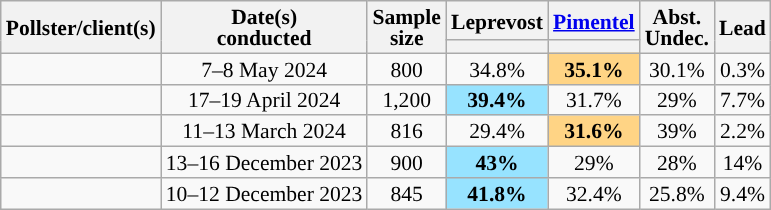<table class="wikitable" style="text-align:center;font-size:90%;line-height:14px;">
<tr>
<th rowspan="2">Pollster/client(s)</th>
<th rowspan="2">Date(s)<br>conducted</th>
<th rowspan="2">Sample<br>size</th>
<th class="unsortable" style="width:50px;">Leprevost<br></th>
<th class="unsortable" style="width:50px;"><a href='#'>Pimentel</a><br></th>
<th rowspan="2">Abst.<br>Undec.</th>
<th rowspan="2">Lead</th>
</tr>
<tr>
<th data-sort-type="number" class="sortable" style="background:"></th>
<th data-sort-type="number" class="sortable" style="background:"></th>
</tr>
<tr>
<td></td>
<td>7–8 May 2024</td>
<td>800</td>
<td>34.8%</td>
<td style="background:#ffd485;"><strong>35.1%</strong></td>
<td>30.1%</td>
<td style="background:">0.3%</td>
</tr>
<tr>
<td></td>
<td>17–19 April 2024</td>
<td>1,200</td>
<td style="background:#97e3ff;"><strong>39.4%</strong></td>
<td>31.7%</td>
<td>29%</td>
<td style="background:">7.7%</td>
</tr>
<tr>
<td></td>
<td>11–13 March 2024</td>
<td>816</td>
<td>29.4%</td>
<td style="background:#ffd485;"><strong>31.6%</strong></td>
<td>39%</td>
<td style="background:">2.2%</td>
</tr>
<tr>
<td></td>
<td>13–16 December 2023</td>
<td>900</td>
<td style="background:#97e3ff;"><strong>43%</strong></td>
<td>29%</td>
<td>28%</td>
<td style="background:">14%</td>
</tr>
<tr>
<td></td>
<td>10–12 December 2023</td>
<td>845</td>
<td style="background:#97e3ff;"><strong>41.8%</strong></td>
<td>32.4%</td>
<td>25.8%</td>
<td style="background:">9.4%</td>
</tr>
</table>
